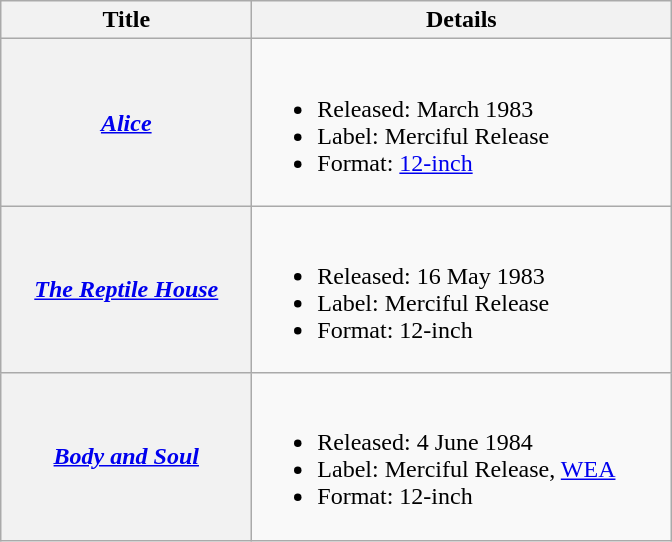<table class="wikitable plainrowheaders">
<tr>
<th scope="col" style="width:10em;">Title</th>
<th scope="col" style="width:17em;">Details</th>
</tr>
<tr>
<th scope="row"><em><a href='#'>Alice</a></em></th>
<td><br><ul><li>Released: March 1983</li><li>Label: Merciful Release</li><li>Format: <a href='#'>12-inch</a></li></ul></td>
</tr>
<tr>
<th scope="row"><em><a href='#'>The Reptile House</a></em></th>
<td><br><ul><li>Released: 16 May 1983</li><li>Label: Merciful Release</li><li>Format: 12-inch</li></ul></td>
</tr>
<tr>
<th scope="row"><em><a href='#'>Body and Soul</a></em></th>
<td><br><ul><li>Released: 4 June 1984</li><li>Label: Merciful Release, <a href='#'>WEA</a></li><li>Format: 12-inch</li></ul></td>
</tr>
</table>
